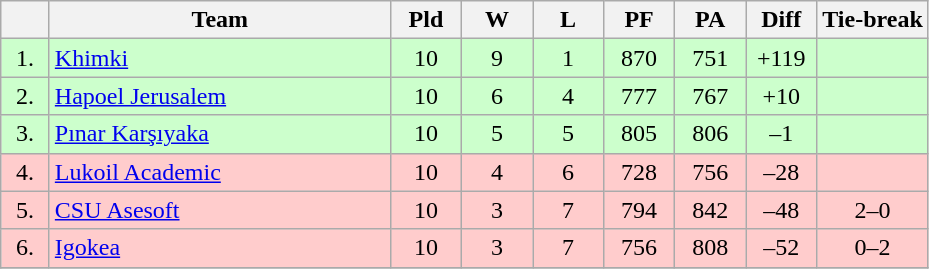<table class="wikitable" style="text-align:center">
<tr>
<th width=25></th>
<th width=220>Team</th>
<th width=40>Pld</th>
<th width=40>W</th>
<th width=40>L</th>
<th width=40>PF</th>
<th width=40>PA</th>
<th width=40>Diff</th>
<th>Tie-break</th>
</tr>
<tr style="background:#ccffcc;">
<td>1.</td>
<td align=left> <a href='#'>Khimki</a></td>
<td>10</td>
<td>9</td>
<td>1</td>
<td>870</td>
<td>751</td>
<td>+119</td>
<td></td>
</tr>
<tr style="background:#ccffcc;">
<td>2.</td>
<td align=left> <a href='#'>Hapoel Jerusalem</a></td>
<td>10</td>
<td>6</td>
<td>4</td>
<td>777</td>
<td>767</td>
<td>+10</td>
<td></td>
</tr>
<tr style="background:#ccffcc;">
<td>3.</td>
<td align=left> <a href='#'>Pınar Karşıyaka</a></td>
<td>10</td>
<td>5</td>
<td>5</td>
<td>805</td>
<td>806</td>
<td>–1</td>
<td></td>
</tr>
<tr style="background:#ffcccc;">
<td>4.</td>
<td align=left> <a href='#'>Lukoil Academic</a></td>
<td>10</td>
<td>4</td>
<td>6</td>
<td>728</td>
<td>756</td>
<td>–28</td>
<td></td>
</tr>
<tr style="background:#ffcccc;">
<td>5.</td>
<td align=left> <a href='#'>CSU Asesoft</a></td>
<td>10</td>
<td>3</td>
<td>7</td>
<td>794</td>
<td>842</td>
<td>–48</td>
<td>2–0</td>
</tr>
<tr style="background:#ffcccc;">
<td>6.</td>
<td align=left> <a href='#'>Igokea</a></td>
<td>10</td>
<td>3</td>
<td>7</td>
<td>756</td>
<td>808</td>
<td>–52</td>
<td>0–2</td>
</tr>
<tr>
</tr>
</table>
